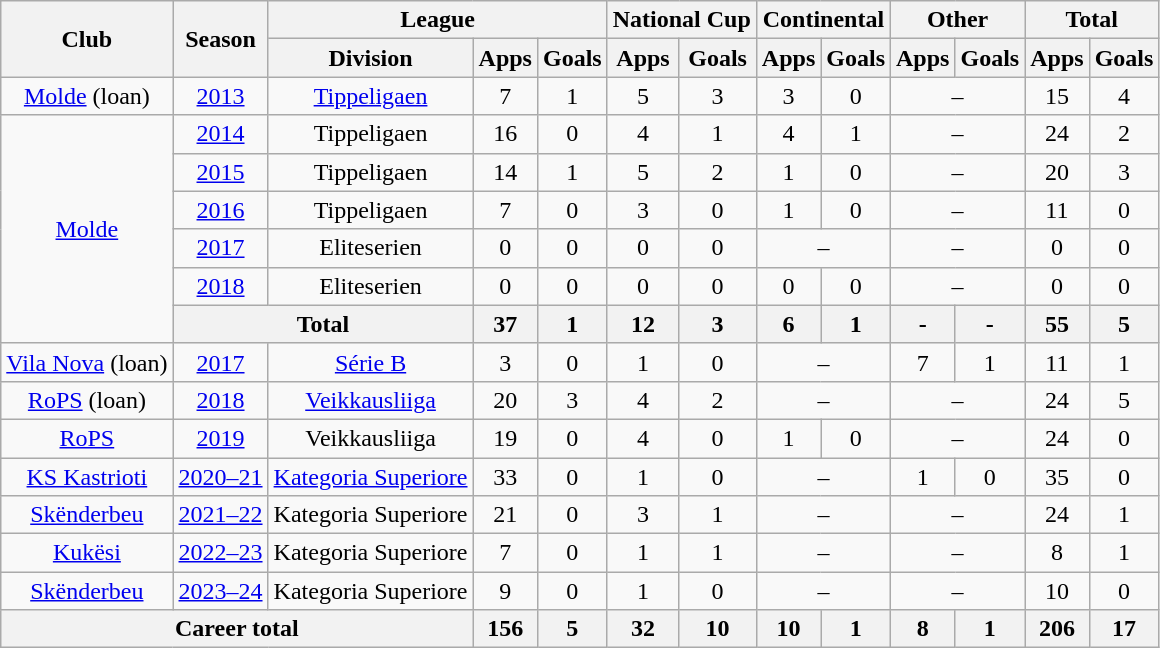<table class="wikitable" style="text-align: center;">
<tr>
<th rowspan="2">Club</th>
<th rowspan="2">Season</th>
<th colspan="3">League</th>
<th colspan="2">National Cup</th>
<th colspan="2">Continental</th>
<th colspan="2">Other</th>
<th colspan="2">Total</th>
</tr>
<tr>
<th>Division</th>
<th>Apps</th>
<th>Goals</th>
<th>Apps</th>
<th>Goals</th>
<th>Apps</th>
<th>Goals</th>
<th>Apps</th>
<th>Goals</th>
<th>Apps</th>
<th>Goals</th>
</tr>
<tr>
<td><a href='#'>Molde</a> (loan)</td>
<td><a href='#'>2013</a></td>
<td><a href='#'>Tippeligaen</a></td>
<td>7</td>
<td>1</td>
<td>5</td>
<td>3</td>
<td>3</td>
<td>0</td>
<td colspan="2">–</td>
<td>15</td>
<td>4</td>
</tr>
<tr>
<td rowspan="6"><a href='#'>Molde</a></td>
<td><a href='#'>2014</a></td>
<td>Tippeligaen</td>
<td>16</td>
<td>0</td>
<td>4</td>
<td>1</td>
<td>4</td>
<td>1</td>
<td colspan="2">–</td>
<td>24</td>
<td>2</td>
</tr>
<tr>
<td><a href='#'>2015</a></td>
<td>Tippeligaen</td>
<td>14</td>
<td>1</td>
<td>5</td>
<td>2</td>
<td>1</td>
<td>0</td>
<td colspan="2">–</td>
<td>20</td>
<td>3</td>
</tr>
<tr>
<td><a href='#'>2016</a></td>
<td>Tippeligaen</td>
<td>7</td>
<td>0</td>
<td>3</td>
<td>0</td>
<td>1</td>
<td>0</td>
<td colspan="2">–</td>
<td>11</td>
<td>0</td>
</tr>
<tr>
<td><a href='#'>2017</a></td>
<td>Eliteserien</td>
<td>0</td>
<td>0</td>
<td>0</td>
<td>0</td>
<td colspan="2">–</td>
<td colspan="2">–</td>
<td>0</td>
<td>0</td>
</tr>
<tr>
<td><a href='#'>2018</a></td>
<td>Eliteserien</td>
<td>0</td>
<td>0</td>
<td>0</td>
<td>0</td>
<td>0</td>
<td>0</td>
<td colspan="2">–</td>
<td>0</td>
<td>0</td>
</tr>
<tr>
<th colspan="2">Total</th>
<th>37</th>
<th>1</th>
<th>12</th>
<th>3</th>
<th>6</th>
<th>1</th>
<th>-</th>
<th>-</th>
<th>55</th>
<th>5</th>
</tr>
<tr>
<td><a href='#'>Vila Nova</a> (loan)</td>
<td><a href='#'>2017</a></td>
<td><a href='#'>Série B</a></td>
<td>3</td>
<td>0</td>
<td>1</td>
<td>0</td>
<td colspan="2">–</td>
<td>7</td>
<td>1</td>
<td>11</td>
<td>1</td>
</tr>
<tr>
<td><a href='#'>RoPS</a> (loan)</td>
<td><a href='#'>2018</a></td>
<td><a href='#'>Veikkausliiga</a></td>
<td>20</td>
<td>3</td>
<td>4</td>
<td>2</td>
<td colspan="2">–</td>
<td colspan="2">–</td>
<td>24</td>
<td>5</td>
</tr>
<tr>
<td><a href='#'>RoPS</a></td>
<td><a href='#'>2019</a></td>
<td>Veikkausliiga</td>
<td>19</td>
<td>0</td>
<td>4</td>
<td>0</td>
<td>1</td>
<td>0</td>
<td colspan="2">–</td>
<td>24</td>
<td>0</td>
</tr>
<tr>
<td><a href='#'>KS Kastrioti</a></td>
<td><a href='#'>2020–21</a></td>
<td><a href='#'>Kategoria Superiore</a></td>
<td>33</td>
<td>0</td>
<td>1</td>
<td>0</td>
<td colspan="2">–</td>
<td>1</td>
<td>0</td>
<td>35</td>
<td>0</td>
</tr>
<tr>
<td><a href='#'>Skënderbeu</a></td>
<td><a href='#'>2021–22</a></td>
<td>Kategoria Superiore</td>
<td>21</td>
<td>0</td>
<td>3</td>
<td>1</td>
<td colspan="2">–</td>
<td colspan="2">–</td>
<td>24</td>
<td>1</td>
</tr>
<tr>
<td><a href='#'>Kukësi</a></td>
<td><a href='#'>2022–23</a></td>
<td>Kategoria Superiore</td>
<td>7</td>
<td>0</td>
<td>1</td>
<td>1</td>
<td colspan="2">–</td>
<td colspan="2">–</td>
<td>8</td>
<td>1</td>
</tr>
<tr>
<td><a href='#'>Skënderbeu</a></td>
<td><a href='#'>2023–24</a></td>
<td>Kategoria Superiore</td>
<td>9</td>
<td>0</td>
<td>1</td>
<td>0</td>
<td colspan="2">–</td>
<td colspan="2">–</td>
<td>10</td>
<td>0</td>
</tr>
<tr>
<th colspan="3">Career total</th>
<th>156</th>
<th>5</th>
<th>32</th>
<th>10</th>
<th>10</th>
<th>1</th>
<th>8</th>
<th>1</th>
<th>206</th>
<th>17</th>
</tr>
</table>
